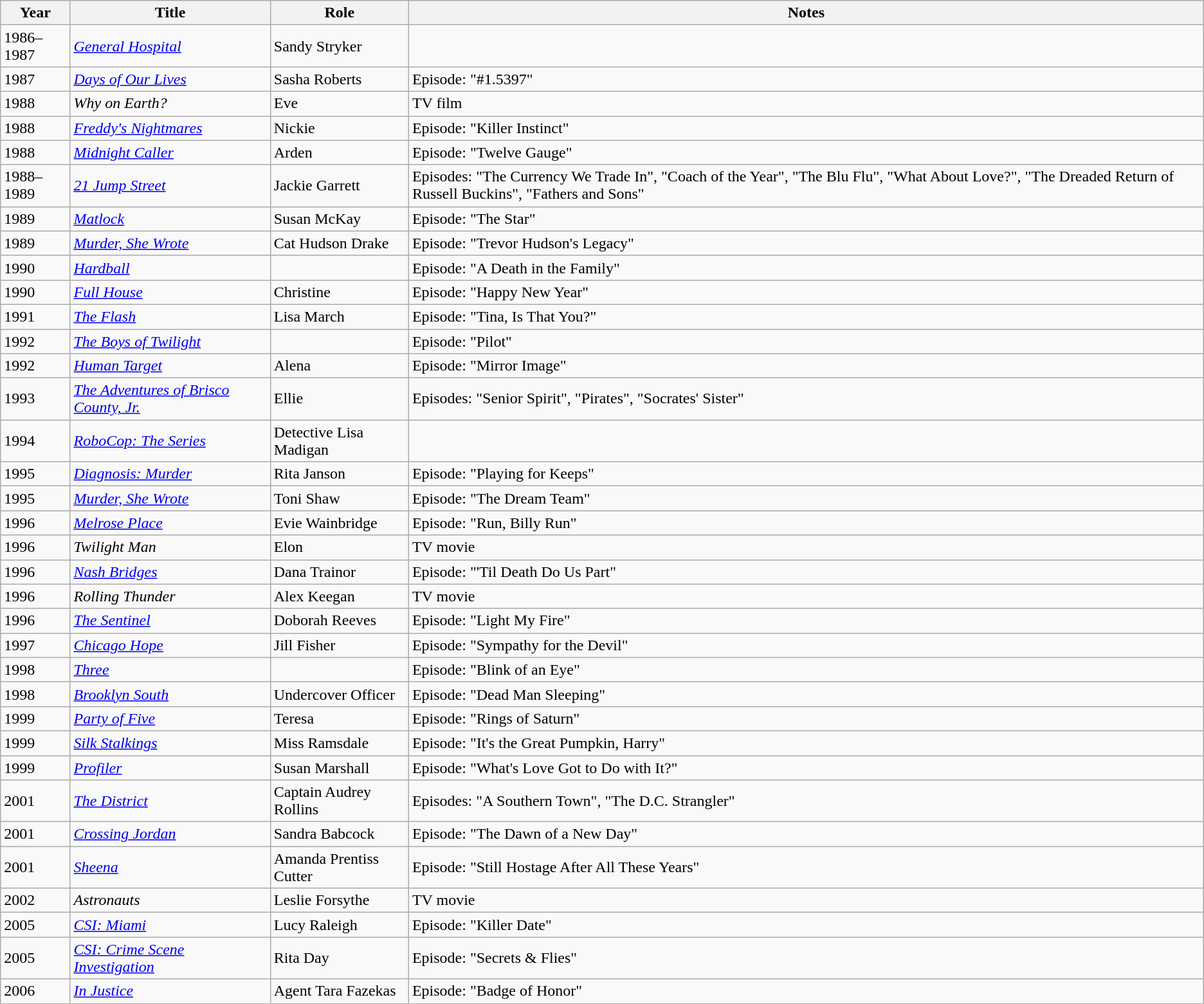<table class="wikitable sortable">
<tr>
<th>Year</th>
<th>Title</th>
<th>Role</th>
<th class="unsortable">Notes</th>
</tr>
<tr>
<td>1986–1987</td>
<td><em><a href='#'>General Hospital</a></em></td>
<td>Sandy Stryker</td>
<td></td>
</tr>
<tr>
<td>1987</td>
<td><em><a href='#'>Days of Our Lives</a></em></td>
<td>Sasha Roberts</td>
<td>Episode: "#1.5397"</td>
</tr>
<tr>
<td>1988</td>
<td><em>Why on Earth?</em></td>
<td>Eve</td>
<td>TV film</td>
</tr>
<tr>
<td>1988</td>
<td><em><a href='#'>Freddy's Nightmares</a></em></td>
<td>Nickie</td>
<td>Episode: "Killer Instinct"</td>
</tr>
<tr>
<td>1988</td>
<td><em><a href='#'>Midnight Caller</a></em></td>
<td>Arden</td>
<td>Episode: "Twelve Gauge"</td>
</tr>
<tr>
<td>1988–1989</td>
<td><em><a href='#'>21 Jump Street</a></em></td>
<td>Jackie Garrett</td>
<td>Episodes: "The Currency We Trade In", "Coach of the Year", "The Blu Flu", "What About Love?",  "The Dreaded Return of Russell Buckins", "Fathers and Sons"</td>
</tr>
<tr>
<td>1989</td>
<td><em><a href='#'>Matlock</a></em></td>
<td>Susan McKay</td>
<td>Episode: "The Star"</td>
</tr>
<tr>
<td>1989</td>
<td><em><a href='#'>Murder, She Wrote</a></em></td>
<td>Cat Hudson Drake</td>
<td>Episode: "Trevor Hudson's Legacy"</td>
</tr>
<tr>
<td>1990</td>
<td><em><a href='#'>Hardball</a></em></td>
<td></td>
<td>Episode: "A Death in the Family"</td>
</tr>
<tr>
<td>1990</td>
<td><em><a href='#'>Full House</a></em></td>
<td>Christine</td>
<td>Episode: "Happy New Year"</td>
</tr>
<tr>
<td>1991</td>
<td><em><a href='#'>The Flash</a></em></td>
<td>Lisa March</td>
<td>Episode: "Tina, Is That You?"</td>
</tr>
<tr>
<td>1992</td>
<td><em><a href='#'>The Boys of Twilight</a></em></td>
<td></td>
<td>Episode: "Pilot"</td>
</tr>
<tr>
<td>1992</td>
<td><em><a href='#'>Human Target</a></em></td>
<td>Alena</td>
<td>Episode: "Mirror Image"</td>
</tr>
<tr>
<td>1993</td>
<td><em><a href='#'>The Adventures of Brisco County, Jr.</a></em></td>
<td>Ellie</td>
<td>Episodes: "Senior Spirit", "Pirates", "Socrates' Sister"</td>
</tr>
<tr>
<td>1994</td>
<td><em><a href='#'>RoboCop: The Series</a></em></td>
<td>Detective Lisa Madigan</td>
<td></td>
</tr>
<tr>
<td>1995</td>
<td><em><a href='#'>Diagnosis: Murder</a></em></td>
<td>Rita Janson</td>
<td>Episode: "Playing for Keeps"</td>
</tr>
<tr>
<td>1995</td>
<td><em><a href='#'>Murder, She Wrote</a></em></td>
<td>Toni Shaw</td>
<td>Episode: "The Dream Team"</td>
</tr>
<tr>
<td>1996</td>
<td><em><a href='#'>Melrose Place</a></em></td>
<td>Evie Wainbridge</td>
<td>Episode: "Run, Billy Run"</td>
</tr>
<tr>
<td>1996</td>
<td><em>Twilight Man</em></td>
<td>Elon</td>
<td>TV movie</td>
</tr>
<tr>
<td>1996</td>
<td><em><a href='#'>Nash Bridges</a></em></td>
<td>Dana Trainor</td>
<td>Episode: "'Til Death Do Us Part"</td>
</tr>
<tr>
<td>1996</td>
<td><em>Rolling Thunder</em></td>
<td>Alex Keegan</td>
<td>TV movie</td>
</tr>
<tr>
<td>1996</td>
<td><em><a href='#'>The Sentinel</a></em></td>
<td>Doborah Reeves</td>
<td>Episode: "Light My Fire"</td>
</tr>
<tr>
<td>1997</td>
<td><em><a href='#'>Chicago Hope</a></em></td>
<td>Jill Fisher</td>
<td>Episode: "Sympathy for the Devil"</td>
</tr>
<tr>
<td>1998</td>
<td><em><a href='#'>Three</a></em></td>
<td></td>
<td>Episode: "Blink of an Eye"</td>
</tr>
<tr>
<td>1998</td>
<td><em><a href='#'>Brooklyn South</a></em></td>
<td>Undercover Officer</td>
<td>Episode: "Dead Man Sleeping"</td>
</tr>
<tr>
<td>1999</td>
<td><em><a href='#'>Party of Five</a></em></td>
<td>Teresa</td>
<td>Episode: "Rings of Saturn"</td>
</tr>
<tr>
<td>1999</td>
<td><em><a href='#'>Silk Stalkings</a></em></td>
<td>Miss Ramsdale</td>
<td>Episode: "It's the Great Pumpkin, Harry"</td>
</tr>
<tr>
<td>1999</td>
<td><em><a href='#'>Profiler</a></em></td>
<td>Susan Marshall</td>
<td>Episode: "What's Love Got to Do with It?"</td>
</tr>
<tr>
<td>2001</td>
<td><em><a href='#'>The District</a></em></td>
<td>Captain Audrey Rollins</td>
<td>Episodes: "A Southern Town", "The D.C. Strangler"</td>
</tr>
<tr>
<td>2001</td>
<td><em><a href='#'>Crossing Jordan</a></em></td>
<td>Sandra Babcock</td>
<td>Episode: "The Dawn of a New Day"</td>
</tr>
<tr>
<td>2001</td>
<td><em><a href='#'>Sheena</a></em></td>
<td>Amanda Prentiss Cutter</td>
<td>Episode: "Still Hostage After All These Years"</td>
</tr>
<tr>
<td>2002</td>
<td><em>Astronauts</em></td>
<td>Leslie Forsythe</td>
<td>TV movie</td>
</tr>
<tr>
<td>2005</td>
<td><em><a href='#'>CSI: Miami</a></em></td>
<td>Lucy Raleigh</td>
<td>Episode: "Killer Date"</td>
</tr>
<tr>
<td>2005</td>
<td><em><a href='#'>CSI: Crime Scene Investigation</a></em></td>
<td>Rita Day</td>
<td>Episode: "Secrets & Flies"</td>
</tr>
<tr>
<td>2006</td>
<td><em><a href='#'>In Justice</a></em></td>
<td>Agent Tara Fazekas</td>
<td>Episode: "Badge of Honor"</td>
</tr>
</table>
